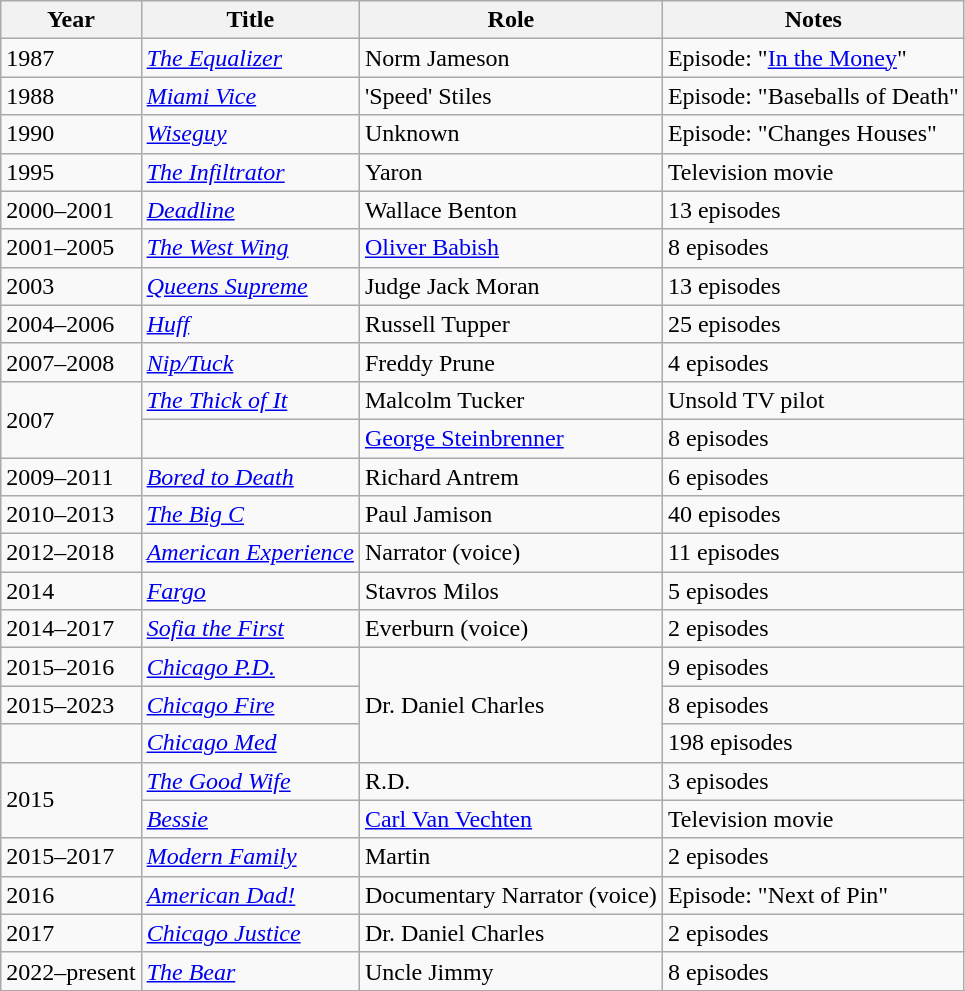<table class="wikitable sortable">
<tr>
<th>Year</th>
<th>Title</th>
<th>Role</th>
<th>Notes</th>
</tr>
<tr>
<td>1987</td>
<td><em><a href='#'>The Equalizer</a></em></td>
<td>Norm Jameson</td>
<td>Episode: "<a href='#'>In the Money</a>"</td>
</tr>
<tr>
<td>1988</td>
<td><em><a href='#'>Miami Vice</a></em></td>
<td>'Speed' Stiles</td>
<td>Episode: "Baseballs of Death"</td>
</tr>
<tr>
<td>1990</td>
<td><em><a href='#'>Wiseguy</a></em></td>
<td>Unknown</td>
<td>Episode: "Changes Houses"</td>
</tr>
<tr>
<td>1995</td>
<td><em><a href='#'>The Infiltrator</a></em></td>
<td>Yaron</td>
<td>Television movie</td>
</tr>
<tr>
<td>2000–2001</td>
<td><em><a href='#'>Deadline</a></em></td>
<td>Wallace Benton</td>
<td>13 episodes</td>
</tr>
<tr>
<td>2001–2005</td>
<td><em><a href='#'>The West Wing</a></em></td>
<td><a href='#'>Oliver Babish</a></td>
<td>8 episodes</td>
</tr>
<tr>
<td>2003</td>
<td><em><a href='#'>Queens Supreme</a></em></td>
<td>Judge Jack Moran</td>
<td>13 episodes</td>
</tr>
<tr>
<td>2004–2006</td>
<td><em><a href='#'>Huff</a></em></td>
<td>Russell Tupper</td>
<td>25 episodes</td>
</tr>
<tr>
<td>2007–2008</td>
<td><em><a href='#'>Nip/Tuck</a></em></td>
<td>Freddy Prune</td>
<td>4 episodes</td>
</tr>
<tr>
<td rowspan="2">2007</td>
<td><em><a href='#'>The Thick of It</a></em></td>
<td>Malcolm Tucker</td>
<td>Unsold TV pilot</td>
</tr>
<tr>
<td><em></em></td>
<td><a href='#'>George Steinbrenner</a></td>
<td>8 episodes</td>
</tr>
<tr>
<td>2009–2011</td>
<td><em><a href='#'>Bored to Death</a></em></td>
<td>Richard Antrem</td>
<td>6 episodes</td>
</tr>
<tr>
<td>2010–2013</td>
<td><em><a href='#'>The Big C</a></em></td>
<td>Paul Jamison</td>
<td>40 episodes</td>
</tr>
<tr>
<td>2012–2018</td>
<td><em><a href='#'>American Experience</a></em></td>
<td>Narrator (voice)</td>
<td>11 episodes</td>
</tr>
<tr>
<td>2014</td>
<td><em><a href='#'>Fargo</a></em></td>
<td>Stavros Milos</td>
<td>5 episodes</td>
</tr>
<tr>
<td>2014–2017</td>
<td><em><a href='#'>Sofia the First</a></em></td>
<td>Everburn (voice)</td>
<td>2 episodes</td>
</tr>
<tr>
<td>2015–2016</td>
<td><em><a href='#'>Chicago P.D.</a></em></td>
<td rowspan="3">Dr. Daniel Charles</td>
<td>9 episodes</td>
</tr>
<tr>
<td>2015–2023</td>
<td><em><a href='#'>Chicago Fire</a></em></td>
<td>8 episodes</td>
</tr>
<tr>
<td></td>
<td><em><a href='#'>Chicago Med</a></em></td>
<td>198 episodes</td>
</tr>
<tr>
<td rowspan="2">2015</td>
<td><em><a href='#'>The Good Wife</a></em></td>
<td>R.D.</td>
<td>3 episodes</td>
</tr>
<tr>
<td><em><a href='#'>Bessie</a></em></td>
<td><a href='#'>Carl Van Vechten</a></td>
<td>Television movie</td>
</tr>
<tr>
<td>2015–2017</td>
<td><em><a href='#'>Modern Family</a></em></td>
<td>Martin</td>
<td>2 episodes</td>
</tr>
<tr>
<td>2016</td>
<td><em><a href='#'>American Dad!</a></em></td>
<td>Documentary Narrator (voice)</td>
<td>Episode: "Next of Pin"</td>
</tr>
<tr>
<td>2017</td>
<td><em><a href='#'>Chicago Justice</a></em></td>
<td>Dr. Daniel Charles</td>
<td>2 episodes</td>
</tr>
<tr>
<td>2022–present</td>
<td><em><a href='#'>The Bear</a></em></td>
<td>Uncle Jimmy</td>
<td>8 episodes</td>
</tr>
<tr>
</tr>
</table>
